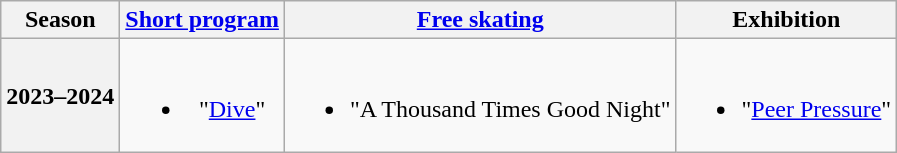<table class=wikitable style=text-align:center>
<tr>
<th>Season</th>
<th><a href='#'>Short program</a></th>
<th><a href='#'>Free skating</a></th>
<th>Exhibition</th>
</tr>
<tr>
<th>2023–2024 <br> </th>
<td><br><ul><li>"<a href='#'>Dive</a>" <br></li></ul></td>
<td><br><ul><li>"A Thousand Times Good Night" <br> </li></ul></td>
<td><br><ul><li>"<a href='#'>Peer Pressure</a>" <br></li></ul></td>
</tr>
</table>
